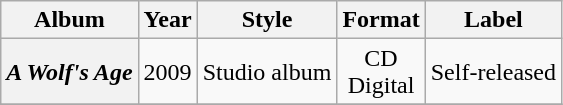<table class="wikitable plainrowheaders" border="1">
<tr>
<th scope="col">Album</th>
<th scope="col">Year</th>
<th scope="col">Style</th>
<th scope="col">Format</th>
<th scope="col">Label</th>
</tr>
<tr>
<th scope="row"><em>A Wolf's Age</em></th>
<td style="text-align:center;">2009</td>
<td style="text-align:center;">Studio album</td>
<td style="text-align:center;">CD <br> Digital</td>
<td style="text-align:center;">Self-released</td>
</tr>
<tr>
</tr>
</table>
